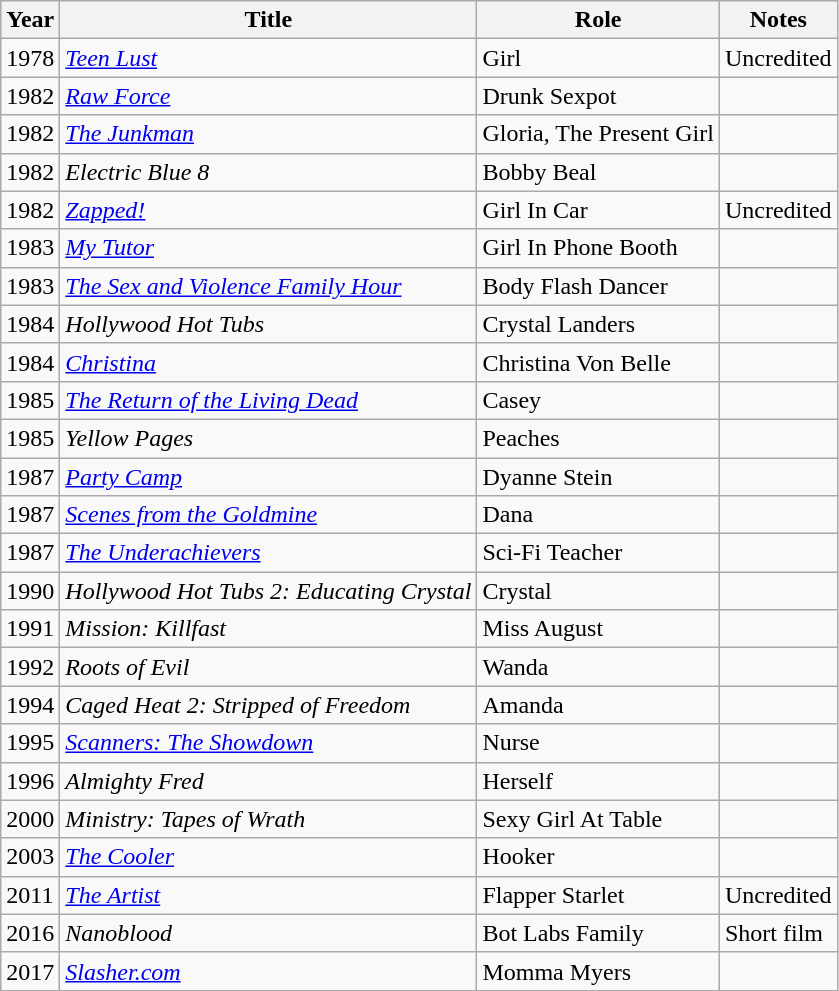<table class="wikitable sortable">
<tr>
<th>Year</th>
<th>Title</th>
<th>Role</th>
<th>Notes</th>
</tr>
<tr>
<td>1978</td>
<td><em><a href='#'>Teen Lust</a></em></td>
<td>Girl</td>
<td>Uncredited</td>
</tr>
<tr>
<td>1982</td>
<td><em><a href='#'>Raw Force</a></em></td>
<td>Drunk Sexpot</td>
<td></td>
</tr>
<tr>
<td>1982</td>
<td><em><a href='#'>The Junkman</a></em></td>
<td>Gloria, The Present Girl</td>
<td></td>
</tr>
<tr>
<td>1982</td>
<td><em>Electric Blue 8</em></td>
<td>Bobby Beal</td>
<td></td>
</tr>
<tr>
<td>1982</td>
<td><em><a href='#'>Zapped!</a></em></td>
<td>Girl In Car</td>
<td>Uncredited</td>
</tr>
<tr>
<td>1983</td>
<td><em><a href='#'>My Tutor</a></em></td>
<td>Girl In Phone Booth</td>
<td></td>
</tr>
<tr>
<td>1983</td>
<td><em><a href='#'>The Sex and Violence Family Hour</a></em></td>
<td>Body Flash Dancer</td>
<td></td>
</tr>
<tr>
<td>1984</td>
<td><em>Hollywood Hot Tubs</em></td>
<td>Crystal Landers</td>
<td></td>
</tr>
<tr>
<td>1984</td>
<td><em><a href='#'>Christina</a></em></td>
<td>Christina Von Belle</td>
<td></td>
</tr>
<tr>
<td>1985</td>
<td><em><a href='#'>The Return of the Living Dead</a></em></td>
<td>Casey</td>
<td></td>
</tr>
<tr>
<td>1985</td>
<td><em>Yellow Pages</em></td>
<td>Peaches</td>
<td></td>
</tr>
<tr>
<td>1987</td>
<td><em><a href='#'>Party Camp</a></em></td>
<td>Dyanne Stein</td>
<td></td>
</tr>
<tr>
<td>1987</td>
<td><em><a href='#'>Scenes from the Goldmine</a></em></td>
<td>Dana</td>
<td></td>
</tr>
<tr>
<td>1987</td>
<td><em><a href='#'>The Underachievers</a></em></td>
<td>Sci-Fi Teacher</td>
<td></td>
</tr>
<tr>
<td>1990</td>
<td><em>Hollywood Hot Tubs 2: Educating Crystal</em></td>
<td>Crystal</td>
<td></td>
</tr>
<tr>
<td>1991</td>
<td><em>Mission: Killfast</em></td>
<td>Miss August</td>
<td></td>
</tr>
<tr>
<td>1992</td>
<td><em>Roots of Evil</em></td>
<td>Wanda</td>
<td></td>
</tr>
<tr>
<td>1994</td>
<td><em>Caged Heat 2: Stripped of Freedom</em></td>
<td>Amanda</td>
<td></td>
</tr>
<tr>
<td>1995</td>
<td><em><a href='#'>Scanners: The Showdown</a></em></td>
<td>Nurse</td>
<td></td>
</tr>
<tr>
<td>1996</td>
<td><em>Almighty Fred</em></td>
<td>Herself</td>
<td></td>
</tr>
<tr>
<td>2000</td>
<td><em>Ministry: Tapes of Wrath</em></td>
<td>Sexy Girl At Table</td>
<td></td>
</tr>
<tr>
<td>2003</td>
<td><em><a href='#'>The Cooler</a></em></td>
<td>Hooker</td>
<td></td>
</tr>
<tr>
<td>2011</td>
<td><em><a href='#'>The Artist</a></em></td>
<td>Flapper Starlet</td>
<td>Uncredited</td>
</tr>
<tr>
<td>2016</td>
<td><em>Nanoblood</em></td>
<td>Bot Labs Family</td>
<td>Short film</td>
</tr>
<tr>
<td>2017</td>
<td><em><a href='#'>Slasher.com</a></em></td>
<td>Momma Myers</td>
<td></td>
</tr>
<tr>
</tr>
</table>
